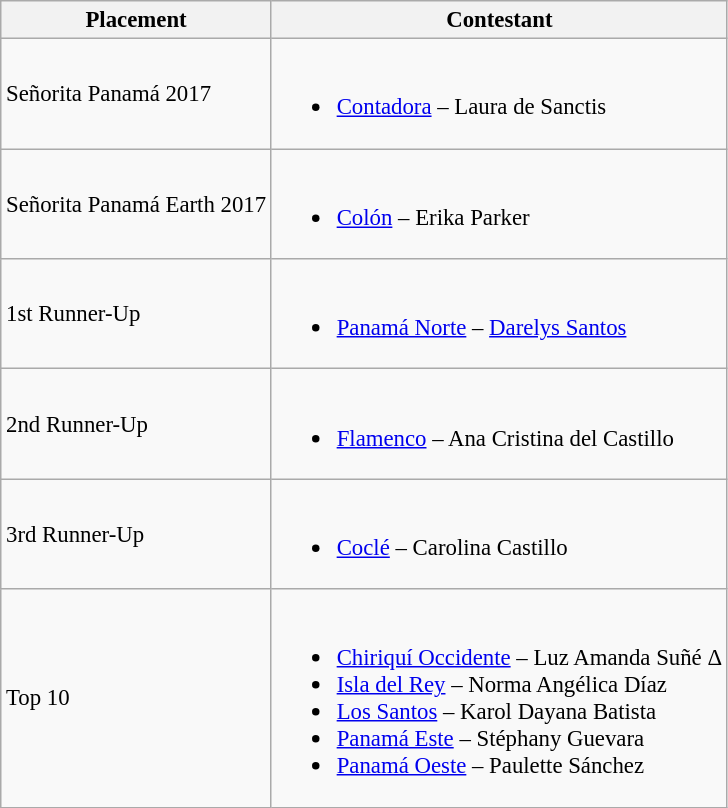<table class="wikitable sortable" style="font-size: 95%;">
<tr>
<th>Placement</th>
<th>Contestant</th>
</tr>
<tr>
<td>Señorita Panamá 2017</td>
<td><br><ul><li><a href='#'>Contadora</a> – Laura de Sanctis</li></ul></td>
</tr>
<tr>
<td>Señorita Panamá Earth 2017</td>
<td><br><ul><li><a href='#'>Colón</a> – Erika Parker</li></ul></td>
</tr>
<tr>
<td>1st Runner-Up </td>
<td><br><ul><li><a href='#'>Panamá Norte</a> – <a href='#'>Darelys Santos</a></li></ul></td>
</tr>
<tr>
<td>2nd Runner-Up</td>
<td><br><ul><li><a href='#'>Flamenco</a> – Ana Cristina del Castillo</li></ul></td>
</tr>
<tr>
<td>3rd Runner-Up</td>
<td><br><ul><li><a href='#'>Coclé</a> – Carolina Castillo</li></ul></td>
</tr>
<tr>
<td>Top 10</td>
<td><br><ul><li><a href='#'>Chiriquí Occidente</a>  – Luz Amanda Suñé Δ</li><li><a href='#'>Isla del Rey</a> – Norma Angélica Díaz</li><li><a href='#'>Los Santos</a> – Karol Dayana Batista</li><li><a href='#'>Panamá Este</a> – Stéphany Guevara</li><li><a href='#'>Panamá Oeste</a> – Paulette Sánchez</li></ul></td>
</tr>
</table>
